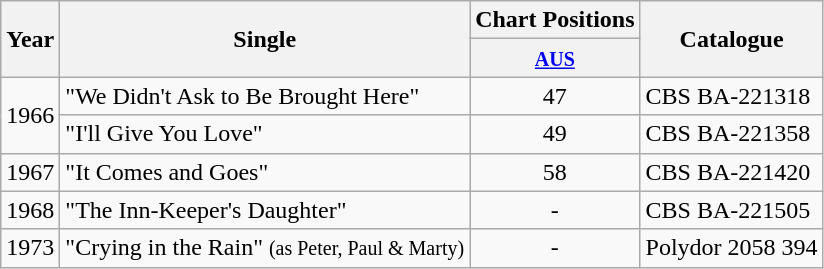<table class="wikitable">
<tr>
<th rowspan="2">Year</th>
<th rowspan="2">Single</th>
<th colspan="1">Chart Positions</th>
<th rowspan="2">Catalogue</th>
</tr>
<tr>
<th><small><a href='#'>AUS</a></small></th>
</tr>
<tr>
<td rowspan="2">1966</td>
<td>"We Didn't Ask to Be Brought Here"</td>
<td align="center">47</td>
<td>CBS BA-221318</td>
</tr>
<tr>
<td>"I'll Give You Love"</td>
<td align="center">49</td>
<td>CBS BA-221358</td>
</tr>
<tr>
<td rowspan="1">1967</td>
<td>"It Comes and Goes"</td>
<td align="center">58</td>
<td>CBS BA-221420</td>
</tr>
<tr>
<td rowspan="1">1968</td>
<td>"The Inn-Keeper's Daughter"</td>
<td align="center">-</td>
<td>CBS BA-221505</td>
</tr>
<tr>
<td rowspan="1">1973</td>
<td>"Crying in the Rain" <small>(as Peter, Paul & Marty)</small></td>
<td align="center">-</td>
<td>Polydor 2058 394</td>
</tr>
</table>
